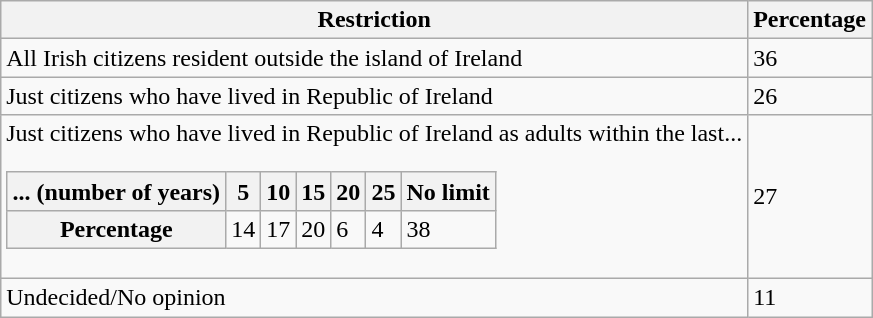<table class="wikitable">
<tr>
<th>Restriction</th>
<th>Percentage</th>
</tr>
<tr>
<td>All Irish citizens resident outside the island of Ireland</td>
<td>36</td>
</tr>
<tr>
<td>Just citizens who have lived in Republic of Ireland</td>
<td>26</td>
</tr>
<tr>
<td>Just citizens who have lived in Republic of Ireland as adults within the last...<br><table class="wikitable">
<tr>
<th>... (number of years)</th>
<th>5</th>
<th>10</th>
<th>15</th>
<th>20</th>
<th>25</th>
<th>No limit</th>
</tr>
<tr>
<th>Percentage</th>
<td>14</td>
<td>17</td>
<td>20</td>
<td>6</td>
<td>4</td>
<td>38</td>
</tr>
</table>
</td>
<td>27</td>
</tr>
<tr>
<td>Undecided/No opinion</td>
<td>11</td>
</tr>
</table>
